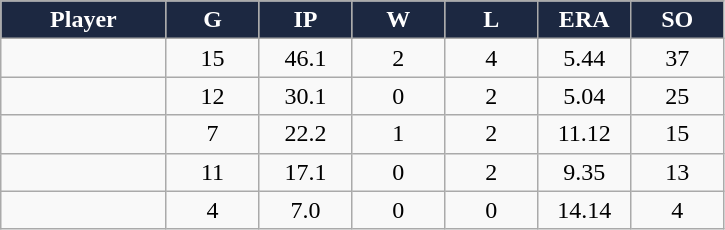<table class="wikitable sortable">
<tr>
<th style="background:#1c2841; color:white; width:16%;">Player</th>
<th style="background:#1c2841; color:white; width:9%;">G</th>
<th style="background:#1c2841; color:white; width:9%;">IP</th>
<th style="background:#1c2841; color:white; width:9%;">W</th>
<th style="background:#1c2841; color:white; width:9%;">L</th>
<th style="background:#1c2841; color:white; width:9%;">ERA</th>
<th style="background:#1c2841; color:white; width:9%;">SO</th>
</tr>
<tr style="text-align:center;">
<td></td>
<td>15</td>
<td>46.1</td>
<td>2</td>
<td>4</td>
<td>5.44</td>
<td>37</td>
</tr>
<tr style="text-align:center;">
<td></td>
<td>12</td>
<td>30.1</td>
<td>0</td>
<td>2</td>
<td>5.04</td>
<td>25</td>
</tr>
<tr style="text-align:center;">
<td></td>
<td>7</td>
<td>22.2</td>
<td>1</td>
<td>2</td>
<td>11.12</td>
<td>15</td>
</tr>
<tr align=center>
<td></td>
<td>11</td>
<td>17.1</td>
<td>0</td>
<td>2</td>
<td>9.35</td>
<td>13</td>
</tr>
<tr style="text-align:center;">
<td></td>
<td>4</td>
<td>7.0</td>
<td>0</td>
<td>0</td>
<td>14.14</td>
<td>4</td>
</tr>
</table>
